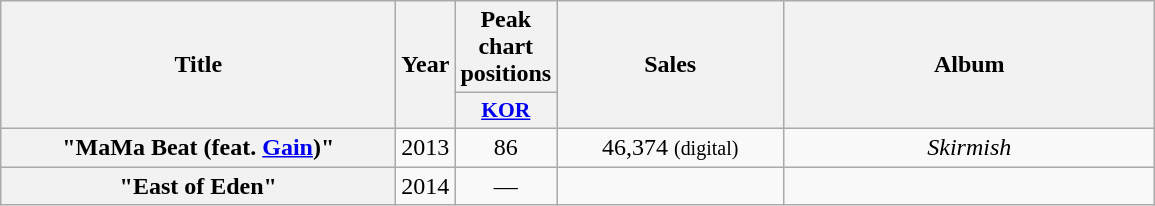<table class="wikitable plainrowheaders" style="text-align:center;">
<tr>
<th scope="col" rowspan="2" style="width:16em;">Title</th>
<th scope="col" rowspan="2">Year</th>
<th scope="col" colspan="1">Peak chart positions</th>
<th scope="col" rowspan="2" style="width:9em;">Sales</th>
<th scope="col" rowspan="2" style="width:15em;">Album</th>
</tr>
<tr>
<th scope="col" style="width:3em;font-size:90%;"><a href='#'>KOR</a><br></th>
</tr>
<tr>
<th scope="row">"MaMa Beat (feat. <a href='#'>Gain</a>)"</th>
<td rowspan="1">2013</td>
<td>86</td>
<td>46,374 <small>(digital)</small></td>
<td rowspan="1"><em>Skirmish</em></td>
</tr>
<tr>
<th scope="row">"East of Eden"</th>
<td rowspan="1">2014</td>
<td>—</td>
<td></td>
<td></td>
</tr>
</table>
